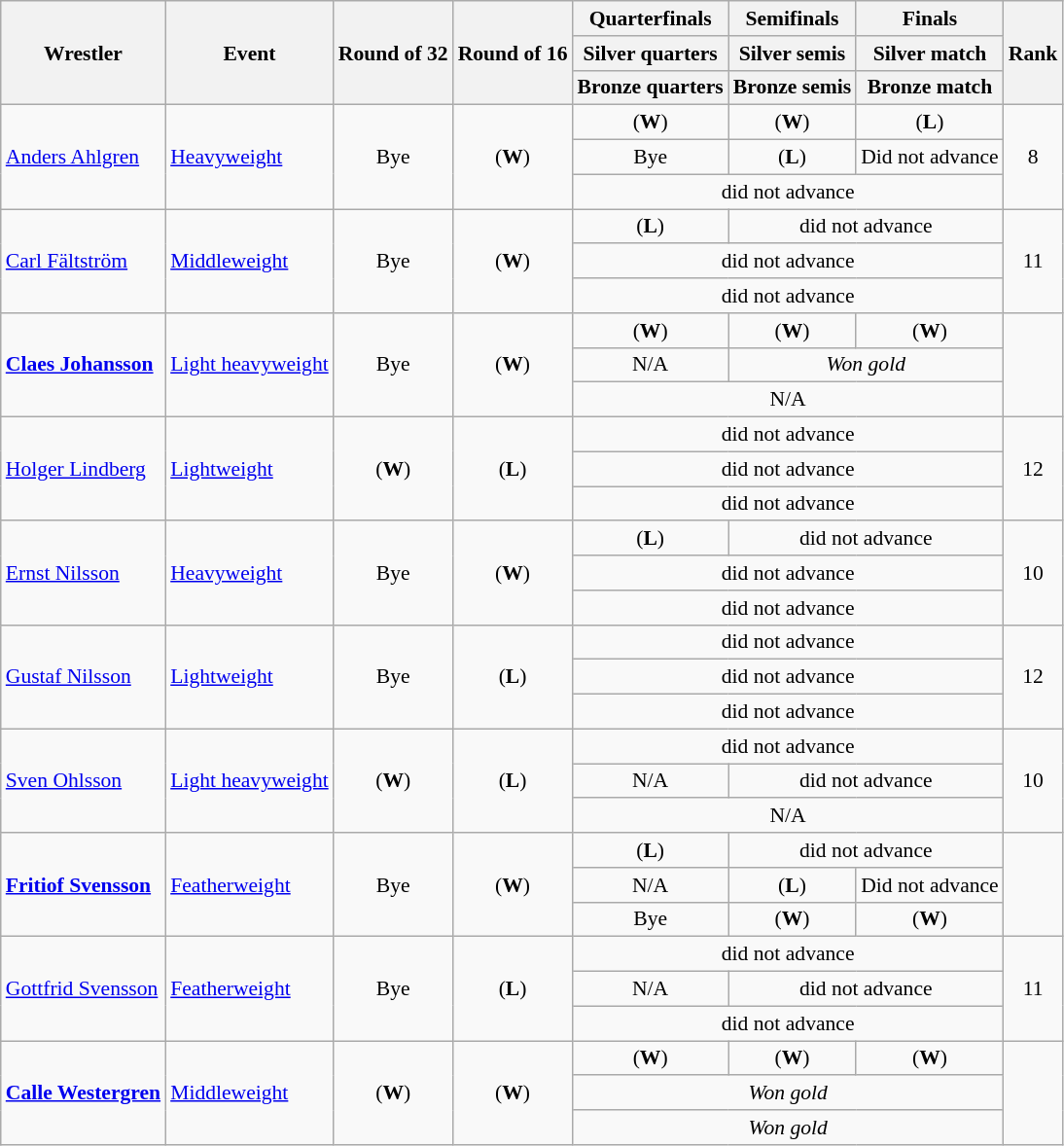<table class=wikitable style="font-size:90%">
<tr>
<th rowspan=3>Wrestler</th>
<th rowspan=3>Event</th>
<th rowspan=3>Round of 32</th>
<th rowspan=3>Round of 16</th>
<th>Quarterfinals</th>
<th>Semifinals</th>
<th>Finals</th>
<th rowspan=3>Rank</th>
</tr>
<tr>
<th>Silver quarters</th>
<th>Silver semis</th>
<th>Silver match</th>
</tr>
<tr>
<th>Bronze quarters</th>
<th>Bronze semis</th>
<th>Bronze match</th>
</tr>
<tr>
<td rowspan=3><a href='#'>Anders Ahlgren</a></td>
<td rowspan=3><a href='#'>Heavyweight</a></td>
<td align=center rowspan=3>Bye</td>
<td align=center rowspan=3> (<strong>W</strong>)</td>
<td align=center> (<strong>W</strong>)</td>
<td align=center> (<strong>W</strong>)</td>
<td align=center> (<strong>L</strong>)</td>
<td align=center rowspan=3>8</td>
</tr>
<tr>
<td align=center>Bye</td>
<td align=center> (<strong>L</strong>)</td>
<td align=center>Did not advance</td>
</tr>
<tr>
<td align=center colspan=3>did not advance</td>
</tr>
<tr>
<td rowspan=3><a href='#'>Carl Fältström</a></td>
<td rowspan=3><a href='#'>Middleweight</a></td>
<td align=center rowspan=3>Bye</td>
<td align=center rowspan=3> (<strong>W</strong>)</td>
<td align=center> (<strong>L</strong>)</td>
<td align=center colspan=2>did not advance</td>
<td align=center rowspan=3>11</td>
</tr>
<tr>
<td align=center colspan=3>did not advance</td>
</tr>
<tr>
<td align=center colspan=3>did not advance</td>
</tr>
<tr>
<td rowspan=3><strong><a href='#'>Claes Johansson</a></strong></td>
<td rowspan=3><a href='#'>Light heavyweight</a></td>
<td align=center rowspan=3>Bye</td>
<td align=center rowspan=3> (<strong>W</strong>)</td>
<td align=center> (<strong>W</strong>)</td>
<td align=center> (<strong>W</strong>)</td>
<td align=center> (<strong>W</strong>)</td>
<td align=center rowspan=3></td>
</tr>
<tr>
<td align=center>N/A</td>
<td align=center colspan=2><em>Won gold</em></td>
</tr>
<tr>
<td align=center colspan=3>N/A</td>
</tr>
<tr>
<td rowspan=3><a href='#'>Holger Lindberg</a></td>
<td rowspan=3><a href='#'>Lightweight</a></td>
<td align=center rowspan=3> (<strong>W</strong>)</td>
<td align=center rowspan=3> (<strong>L</strong>)</td>
<td align=center colspan=3>did not advance</td>
<td align=center rowspan=3>12</td>
</tr>
<tr>
<td align=center colspan=3>did not advance</td>
</tr>
<tr>
<td align=center colspan=3>did not advance</td>
</tr>
<tr>
<td rowspan=3><a href='#'>Ernst Nilsson</a></td>
<td rowspan=3><a href='#'>Heavyweight</a></td>
<td align=center rowspan=3>Bye</td>
<td align=center rowspan=3> (<strong>W</strong>)</td>
<td align=center> (<strong>L</strong>)</td>
<td align=center colspan=2>did not advance</td>
<td align=center rowspan=3>10</td>
</tr>
<tr>
<td align=center colspan=3>did not advance</td>
</tr>
<tr>
<td align=center colspan=3>did not advance</td>
</tr>
<tr>
<td rowspan=3><a href='#'>Gustaf Nilsson</a></td>
<td rowspan=3><a href='#'>Lightweight</a></td>
<td align=center rowspan=3>Bye</td>
<td align=center rowspan=3> (<strong>L</strong>)</td>
<td align=center colspan=3>did not advance</td>
<td align=center rowspan=3>12</td>
</tr>
<tr>
<td align=center colspan=3>did not advance</td>
</tr>
<tr>
<td align=center colspan=3>did not advance</td>
</tr>
<tr>
<td rowspan=3><a href='#'>Sven Ohlsson</a></td>
<td rowspan=3><a href='#'>Light heavyweight</a></td>
<td align=center rowspan=3> (<strong>W</strong>)</td>
<td align=center rowspan=3> (<strong>L</strong>)</td>
<td align=center colspan=3>did not advance</td>
<td align=center rowspan=3>10</td>
</tr>
<tr>
<td align=center>N/A</td>
<td align=center colspan=2>did not advance</td>
</tr>
<tr>
<td align=center colspan=3>N/A</td>
</tr>
<tr>
<td rowspan=3><strong><a href='#'>Fritiof Svensson</a></strong></td>
<td rowspan=3><a href='#'>Featherweight</a></td>
<td align=center rowspan=3>Bye</td>
<td align=center rowspan=3> (<strong>W</strong>)</td>
<td align=center> (<strong>L</strong>)</td>
<td align=center colspan=2>did not advance</td>
<td align=center rowspan=3></td>
</tr>
<tr>
<td align=center>N/A</td>
<td align=center> (<strong>L</strong>)</td>
<td align=center>Did not advance</td>
</tr>
<tr>
<td align=center>Bye</td>
<td align=center> (<strong>W</strong>)</td>
<td align=center> (<strong>W</strong>)</td>
</tr>
<tr>
<td rowspan=3><a href='#'>Gottfrid Svensson</a></td>
<td rowspan=3><a href='#'>Featherweight</a></td>
<td align=center rowspan=3>Bye</td>
<td align=center rowspan=3> (<strong>L</strong>)</td>
<td align=center colspan=3>did not advance</td>
<td align=center rowspan=3>11</td>
</tr>
<tr>
<td align=center>N/A</td>
<td align=center colspan=2>did not advance</td>
</tr>
<tr>
<td align=center colspan=3>did not advance</td>
</tr>
<tr>
<td rowspan=3><strong><a href='#'>Calle Westergren</a></strong></td>
<td rowspan=3><a href='#'>Middleweight</a></td>
<td align=center rowspan=3> (<strong>W</strong>)</td>
<td align=center rowspan=3> (<strong>W</strong>)</td>
<td align=center> (<strong>W</strong>)</td>
<td align=center> (<strong>W</strong>)</td>
<td align=center> (<strong>W</strong>)</td>
<td align=center rowspan=3></td>
</tr>
<tr>
<td align=center colspan=3><em>Won gold</em></td>
</tr>
<tr>
<td align=center colspan=3><em>Won gold</em></td>
</tr>
</table>
